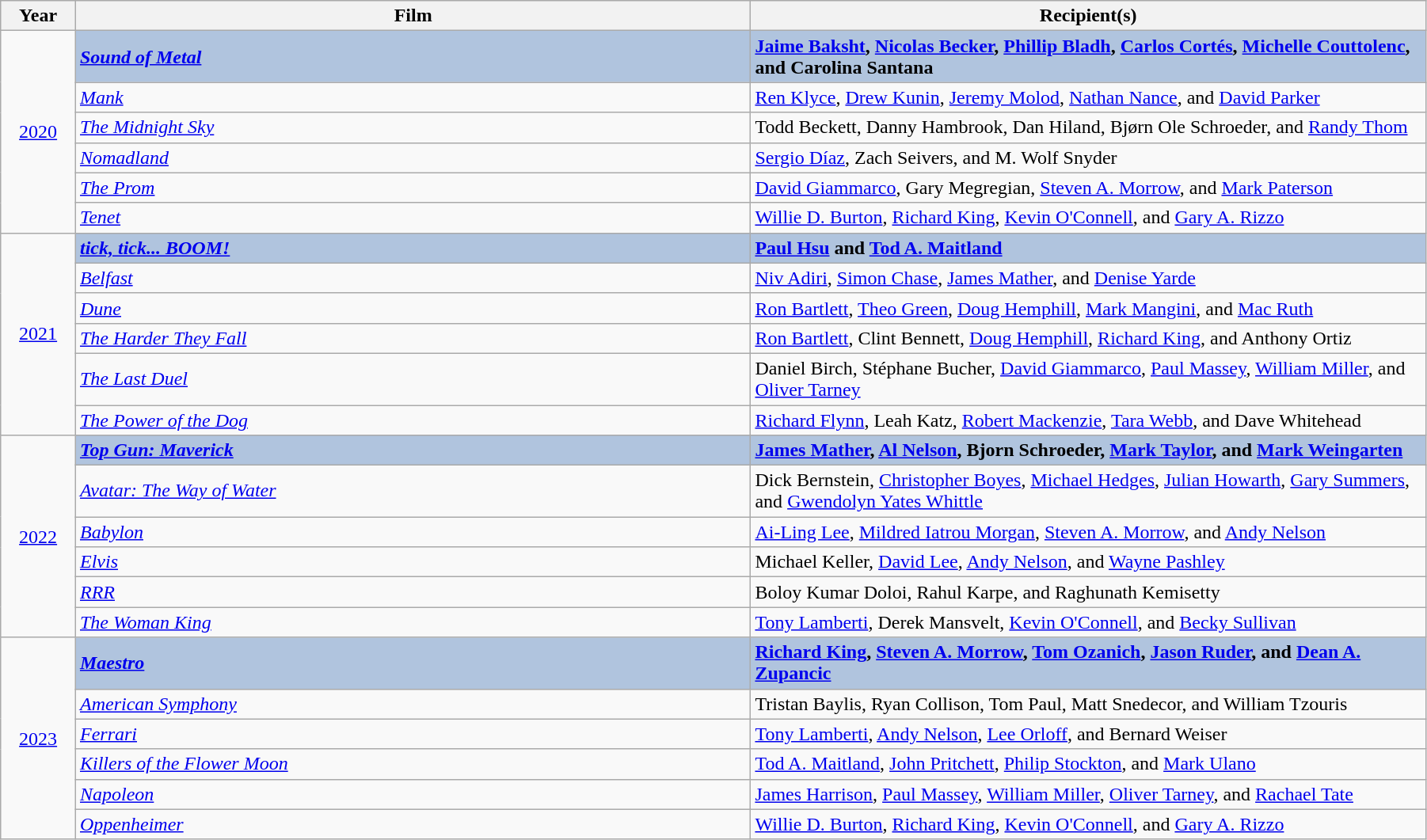<table class="wikitable" width="95%" cellpadding="5">
<tr>
<th width="5%">Year</th>
<th width="45%">Film</th>
<th width="45%">Recipient(s)</th>
</tr>
<tr>
<td rowspan="6" style="text-align:center;"><a href='#'>2020</a><br></td>
<td style="background:#B0C4DE;"><strong><em><a href='#'>Sound of Metal</a></em></strong></td>
<td style="background:#B0C4DE;"><strong><a href='#'>Jaime Baksht</a>, <a href='#'>Nicolas Becker</a>, <a href='#'>Phillip Bladh</a>, <a href='#'>Carlos Cortés</a>, <a href='#'>Michelle Couttolenc</a>, and Carolina Santana</strong></td>
</tr>
<tr>
<td><em><a href='#'>Mank</a></em></td>
<td><a href='#'>Ren Klyce</a>, <a href='#'>Drew Kunin</a>, <a href='#'>Jeremy Molod</a>, <a href='#'>Nathan Nance</a>, and <a href='#'>David Parker</a></td>
</tr>
<tr>
<td><em><a href='#'>The Midnight Sky</a></em></td>
<td>Todd Beckett, Danny Hambrook, Dan Hiland, Bjørn Ole Schroeder, and <a href='#'>Randy Thom</a></td>
</tr>
<tr>
<td><em><a href='#'>Nomadland</a></em></td>
<td><a href='#'>Sergio Díaz</a>, Zach Seivers, and M. Wolf Snyder</td>
</tr>
<tr>
<td><em><a href='#'>The Prom</a></em></td>
<td><a href='#'>David Giammarco</a>, Gary Megregian, <a href='#'>Steven A. Morrow</a>, and <a href='#'>Mark Paterson</a></td>
</tr>
<tr>
<td><em><a href='#'>Tenet</a></em></td>
<td><a href='#'>Willie D. Burton</a>, <a href='#'>Richard King</a>, <a href='#'>Kevin O'Connell</a>, and <a href='#'>Gary A. Rizzo</a></td>
</tr>
<tr>
<td rowspan="6" style="text-align:center;"><a href='#'>2021</a><br></td>
<td style="background:#B0C4DE;"><strong><em><a href='#'>tick, tick... BOOM!</a></em></strong></td>
<td style="background:#B0C4DE;"><strong><a href='#'>Paul Hsu</a> and <a href='#'>Tod A. Maitland</a></strong></td>
</tr>
<tr>
<td><em><a href='#'>Belfast</a></em></td>
<td><a href='#'>Niv Adiri</a>, <a href='#'>Simon Chase</a>, <a href='#'>James Mather</a>, and <a href='#'>Denise Yarde</a></td>
</tr>
<tr>
<td><em><a href='#'>Dune</a></em></td>
<td><a href='#'>Ron Bartlett</a>, <a href='#'>Theo Green</a>, <a href='#'>Doug Hemphill</a>, <a href='#'>Mark Mangini</a>, and <a href='#'>Mac Ruth</a></td>
</tr>
<tr>
<td><em><a href='#'>The Harder They Fall</a></em></td>
<td><a href='#'>Ron Bartlett</a>, Clint Bennett, <a href='#'>Doug Hemphill</a>, <a href='#'>Richard King</a>, and Anthony Ortiz</td>
</tr>
<tr>
<td><em><a href='#'>The Last Duel</a></em></td>
<td>Daniel Birch, Stéphane Bucher, <a href='#'>David Giammarco</a>, <a href='#'>Paul Massey</a>, <a href='#'>William Miller</a>, and <a href='#'>Oliver Tarney</a></td>
</tr>
<tr>
<td><em><a href='#'>The Power of the Dog</a></em></td>
<td><a href='#'>Richard Flynn</a>, Leah Katz, <a href='#'>Robert Mackenzie</a>, <a href='#'>Tara Webb</a>, and Dave Whitehead</td>
</tr>
<tr>
<td rowspan="6" style="text-align:center;"><a href='#'>2022</a><br></td>
<td style="background:#B0C4DE;"><strong><em><a href='#'>Top Gun: Maverick</a></em></strong></td>
<td style="background:#B0C4DE;"><strong><a href='#'>James Mather</a>, <a href='#'>Al Nelson</a>, Bjorn Schroeder, <a href='#'>Mark Taylor</a>, and <a href='#'>Mark Weingarten</a></strong></td>
</tr>
<tr>
<td><em><a href='#'>Avatar: The Way of Water</a></em></td>
<td>Dick Bernstein, <a href='#'>Christopher Boyes</a>, <a href='#'>Michael Hedges</a>, <a href='#'>Julian Howarth</a>, <a href='#'>Gary Summers</a>, and <a href='#'>Gwendolyn Yates Whittle</a></td>
</tr>
<tr>
<td><em><a href='#'>Babylon</a></em></td>
<td><a href='#'>Ai-Ling Lee</a>, <a href='#'>Mildred Iatrou Morgan</a>, <a href='#'>Steven A. Morrow</a>, and <a href='#'>Andy Nelson</a></td>
</tr>
<tr>
<td><em><a href='#'>Elvis</a></em></td>
<td>Michael Keller, <a href='#'>David Lee</a>, <a href='#'>Andy Nelson</a>, and <a href='#'>Wayne Pashley</a></td>
</tr>
<tr>
<td><em><a href='#'>RRR</a></em></td>
<td>Boloy Kumar Doloi, Rahul Karpe, and Raghunath Kemisetty</td>
</tr>
<tr>
<td><em><a href='#'>The Woman King</a></em></td>
<td><a href='#'>Tony Lamberti</a>, Derek Mansvelt, <a href='#'>Kevin O'Connell</a>, and <a href='#'>Becky Sullivan</a></td>
</tr>
<tr>
<td rowspan="6" style="text-align:center;"><a href='#'>2023</a><br></td>
<td style="background:#B0C4DE;"><strong><em><a href='#'>Maestro</a></em></strong></td>
<td style="background:#B0C4DE;"><strong><a href='#'>Richard King</a>, <a href='#'>Steven A. Morrow</a>, <a href='#'>Tom Ozanich</a>, <a href='#'>Jason Ruder</a>, and <a href='#'>Dean A. Zupancic</a></strong></td>
</tr>
<tr>
<td><em><a href='#'>American Symphony</a></em></td>
<td>Tristan Baylis, Ryan Collison, Tom Paul, Matt Snedecor, and William Tzouris</td>
</tr>
<tr>
<td><em><a href='#'>Ferrari</a></em></td>
<td><a href='#'>Tony Lamberti</a>, <a href='#'>Andy Nelson</a>, <a href='#'>Lee Orloff</a>, and Bernard Weiser</td>
</tr>
<tr>
<td><em><a href='#'>Killers of the Flower Moon</a></em></td>
<td><a href='#'>Tod A. Maitland</a>, <a href='#'>John Pritchett</a>, <a href='#'>Philip Stockton</a>, and <a href='#'>Mark Ulano</a></td>
</tr>
<tr>
<td><em><a href='#'>Napoleon</a></em></td>
<td><a href='#'>James Harrison</a>, <a href='#'>Paul Massey</a>, <a href='#'>William Miller</a>, <a href='#'>Oliver Tarney</a>, and <a href='#'>Rachael Tate</a></td>
</tr>
<tr>
<td><em><a href='#'>Oppenheimer</a></em></td>
<td><a href='#'>Willie D. Burton</a>, <a href='#'>Richard King</a>, <a href='#'>Kevin O'Connell</a>, and <a href='#'>Gary A. Rizzo</a></td>
</tr>
</table>
